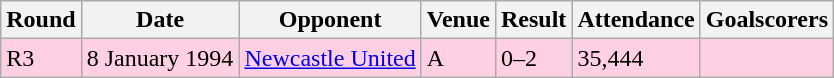<table class="wikitable">
<tr>
<th>Round</th>
<th>Date</th>
<th>Opponent</th>
<th>Venue</th>
<th>Result</th>
<th>Attendance</th>
<th>Goalscorers</th>
</tr>
<tr style="background-color: #ffd0e3;">
<td>R3</td>
<td>8 January 1994</td>
<td><a href='#'>Newcastle United</a></td>
<td>A</td>
<td>0–2</td>
<td>35,444</td>
<td></td>
</tr>
</table>
